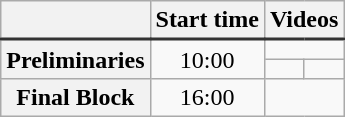<table class=wikitable style="text-align:center;">
<tr>
<th></th>
<th>Start time</th>
<th colspan=2>Videos</th>
</tr>
<tr style="border-top: 2px solid #333333;">
<th rowspan=2>Preliminaries</th>
<td rowspan=2>10:00</td>
<td colspan=2></td>
</tr>
<tr>
<td></td>
<td></td>
</tr>
<tr>
<th>Final Block</th>
<td>16:00</td>
<td colspan=2></td>
</tr>
</table>
